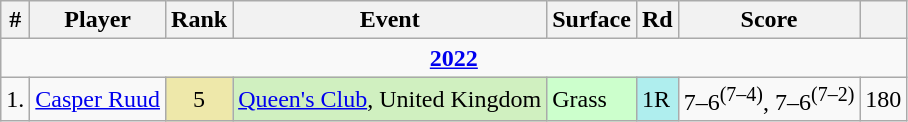<table class="wikitable sortable">
<tr>
<th>#</th>
<th>Player</th>
<th>Rank</th>
<th>Event</th>
<th>Surface</th>
<th>Rd</th>
<th class="unsortable">Score</th>
<th></th>
</tr>
<tr>
<td colspan=8 style=text-align:center><strong><a href='#'>2022</a></strong></td>
</tr>
<tr>
<td>1.</td>
<td> <a href='#'>Casper Ruud</a></td>
<td align=center bgcolor=eee8aa>5</td>
<td bgcolor=#d0f0c0><a href='#'>Queen's Club</a>, United Kingdom</td>
<td style="background:#cfc;">Grass</td>
<td bgcolor=afeeee>1R</td>
<td>7–6<sup>(7–4)</sup>, 7–6<sup>(7–2)</sup></td>
<td align=center>180</td>
</tr>
</table>
